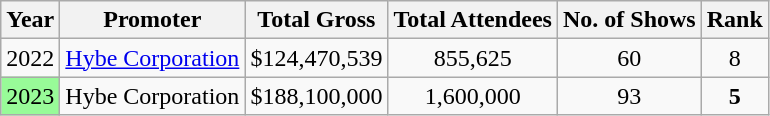<table class="wikitable sortable" style="text-align:center">
<tr>
<th>Year</th>
<th>Promoter</th>
<th>Total Gross</th>
<th>Total Attendees</th>
<th>No. of Shows</th>
<th>Rank</th>
</tr>
<tr>
<td>2022</td>
<td><a href='#'>Hybe Corporation</a></td>
<td>$124,470,539</td>
<td>855,625</td>
<td>60</td>
<td>8</td>
</tr>
<tr>
<td style="background:palegreen">2023</td>
<td>Hybe Corporation</td>
<td>$188,100,000</td>
<td>1,600,000</td>
<td>93</td>
<td><span><strong>5</strong></span></td>
</tr>
</table>
